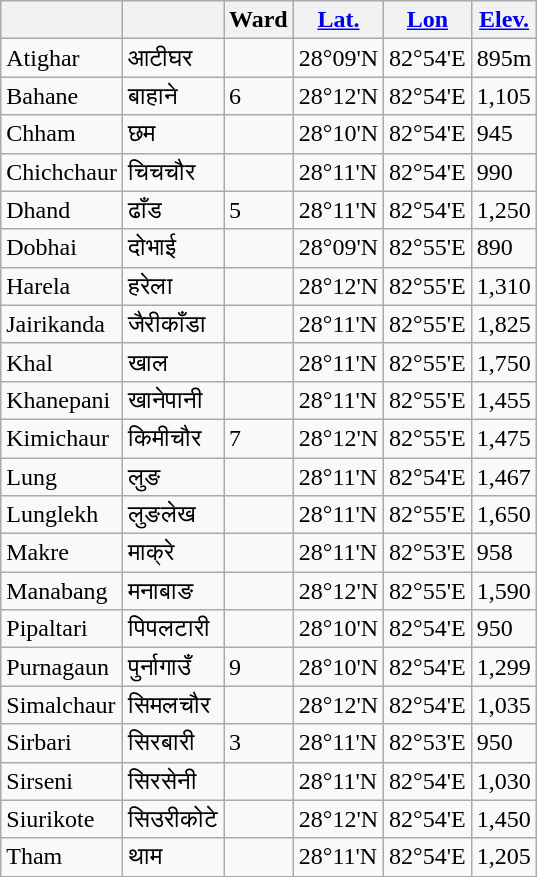<table class="wikitable">
<tr>
<th></th>
<th></th>
<th>Ward</th>
<th><a href='#'>Lat.</a></th>
<th><a href='#'>Lon</a></th>
<th><a href='#'>Elev.</a></th>
</tr>
<tr>
<td>Atighar</td>
<td>आटीघर</td>
<td></td>
<td>28°09'N</td>
<td>82°54'E</td>
<td> 895m</td>
</tr>
<tr>
<td>Bahane</td>
<td>बाहाने</td>
<td>6</td>
<td>28°12'N</td>
<td>82°54'E</td>
<td>1,105</td>
</tr>
<tr>
<td>Chham</td>
<td>छम</td>
<td></td>
<td>28°10'N</td>
<td>82°54'E</td>
<td> 945</td>
</tr>
<tr>
<td>Chichchaur</td>
<td>चिचचौर</td>
<td></td>
<td>28°11'N</td>
<td>82°54'E</td>
<td> 990</td>
</tr>
<tr>
<td>Dhand</td>
<td>ढाँड</td>
<td>5</td>
<td>28°11'N</td>
<td>82°54'E</td>
<td>1,250</td>
</tr>
<tr>
<td>Dobhai</td>
<td>दोभाई</td>
<td></td>
<td>28°09'N</td>
<td>82°55'E</td>
<td> 890</td>
</tr>
<tr>
<td>Harela</td>
<td>हरेला</td>
<td></td>
<td>28°12'N</td>
<td>82°55'E</td>
<td>1,310</td>
</tr>
<tr>
<td>Jairikanda</td>
<td>जैरीकाँडा</td>
<td></td>
<td>28°11'N</td>
<td>82°55'E</td>
<td>1,825</td>
</tr>
<tr>
<td>Khal</td>
<td>खाल</td>
<td></td>
<td>28°11'N</td>
<td>82°55'E</td>
<td>1,750</td>
</tr>
<tr>
<td>Khanepani</td>
<td>खानेपानी</td>
<td></td>
<td>28°11'N</td>
<td>82°55'E</td>
<td>1,455</td>
</tr>
<tr>
<td>Kimichaur</td>
<td>किमीचौर</td>
<td>7</td>
<td>28°12'N</td>
<td>82°55'E</td>
<td>1,475</td>
</tr>
<tr>
<td>Lung</td>
<td>लुङ</td>
<td></td>
<td>28°11'N</td>
<td>82°54'E</td>
<td>1,467</td>
</tr>
<tr>
<td>Lunglekh</td>
<td>लुङलेख</td>
<td></td>
<td>28°11'N</td>
<td>82°55'E</td>
<td>1,650</td>
</tr>
<tr>
<td>Makre</td>
<td>माक्रे</td>
<td></td>
<td>28°11'N</td>
<td>82°53'E</td>
<td> 958</td>
</tr>
<tr>
<td>Manabang</td>
<td>मनाबाङ</td>
<td></td>
<td>28°12'N</td>
<td>82°55'E</td>
<td>1,590</td>
</tr>
<tr>
<td>Pipaltari</td>
<td>पिपलटारी</td>
<td></td>
<td>28°10'N</td>
<td>82°54'E</td>
<td> 950</td>
</tr>
<tr>
<td>Purnagaun</td>
<td>पुर्नागाउँ</td>
<td>9</td>
<td>28°10'N</td>
<td>82°54'E</td>
<td>1,299</td>
</tr>
<tr>
<td>Simalchaur</td>
<td>सिमलचौर</td>
<td></td>
<td>28°12'N</td>
<td>82°54'E</td>
<td>1,035</td>
</tr>
<tr>
<td>Sirbari</td>
<td>सिरबारी</td>
<td>3</td>
<td>28°11'N</td>
<td>82°53'E</td>
<td> 950</td>
</tr>
<tr>
<td>Sirseni</td>
<td>सिरसेनी</td>
<td></td>
<td>28°11'N</td>
<td>82°54'E</td>
<td>1,030</td>
</tr>
<tr>
<td>Siurikote</td>
<td>सिउरीकोटे</td>
<td></td>
<td>28°12'N</td>
<td>82°54'E</td>
<td>1,450</td>
</tr>
<tr>
<td>Tham</td>
<td>थाम</td>
<td></td>
<td>28°11'N</td>
<td>82°54'E</td>
<td>1,205</td>
</tr>
</table>
